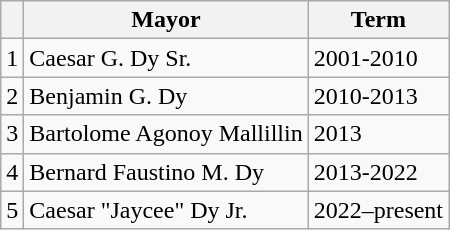<table class="wikitable sortable">
<tr>
<th></th>
<th>Mayor</th>
<th>Term</th>
</tr>
<tr>
<td>1</td>
<td>Caesar G. Dy Sr.</td>
<td>2001-2010</td>
</tr>
<tr>
<td>2</td>
<td>Benjamin G. Dy</td>
<td>2010-2013</td>
</tr>
<tr>
<td>3</td>
<td>Bartolome Agonoy Mallillin</td>
<td>2013</td>
</tr>
<tr>
<td>4</td>
<td>Bernard Faustino M. Dy</td>
<td>2013-2022</td>
</tr>
<tr>
<td>5</td>
<td>Caesar "Jaycee" Dy Jr.</td>
<td>2022–present</td>
</tr>
</table>
